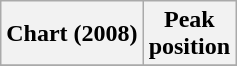<table class="wikitable plainrowheaders" style="text-align:center">
<tr>
<th scope="col">Chart (2008)</th>
<th scope="col">Peak<br> position</th>
</tr>
<tr>
</tr>
</table>
